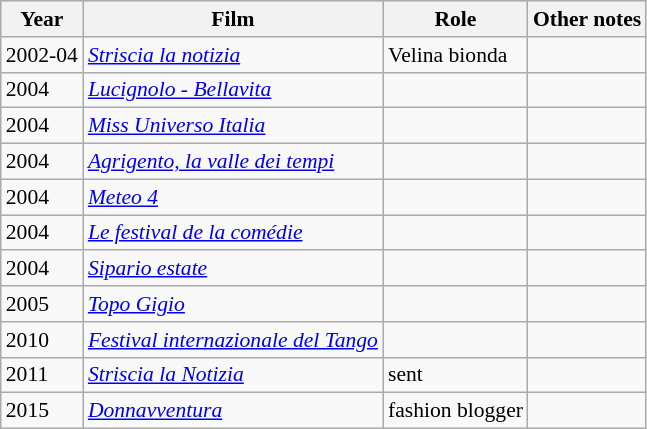<table class="wikitable" style="font-size: 90%;">
<tr>
<th>Year</th>
<th>Film</th>
<th>Role</th>
<th>Other notes</th>
</tr>
<tr>
<td rowspan="1">2002-04</td>
<td><em><a href='#'>Striscia la notizia</a></em></td>
<td>Velina bionda</td>
<td></td>
</tr>
<tr>
<td rowspan="1">2004</td>
<td><em><a href='#'>Lucignolo - Bellavita</a></em></td>
<td></td>
<td></td>
</tr>
<tr>
<td rowspan="1">2004</td>
<td><em><a href='#'>Miss Universo Italia</a></em></td>
<td></td>
<td></td>
</tr>
<tr>
<td rowspan="1">2004</td>
<td><em><a href='#'>Agrigento, la valle dei tempi</a></em></td>
<td></td>
<td></td>
</tr>
<tr>
<td rowspan="1">2004</td>
<td><em><a href='#'>Meteo 4</a></em></td>
<td></td>
<td></td>
</tr>
<tr>
<td rowspan="1">2004</td>
<td><em><a href='#'>Le festival de la comédie</a></em></td>
<td></td>
<td></td>
</tr>
<tr>
<td rowspan="1">2004</td>
<td><em><a href='#'>Sipario estate</a></em></td>
<td></td>
<td></td>
</tr>
<tr>
<td rowspan="1">2005</td>
<td><em><a href='#'>Topo Gigio</a></em></td>
<td></td>
<td></td>
</tr>
<tr>
<td rowspan="1">2010</td>
<td><em><a href='#'>Festival internazionale del Tango</a></em></td>
<td></td>
<td></td>
</tr>
<tr>
<td rowspan="1">2011</td>
<td><em><a href='#'>Striscia la Notizia</a></em></td>
<td>sent</td>
<td></td>
</tr>
<tr>
<td rowspan="1">2015</td>
<td><em><a href='#'>Donnavventura</a></em></td>
<td>fashion blogger</td>
<td></td>
</tr>
</table>
